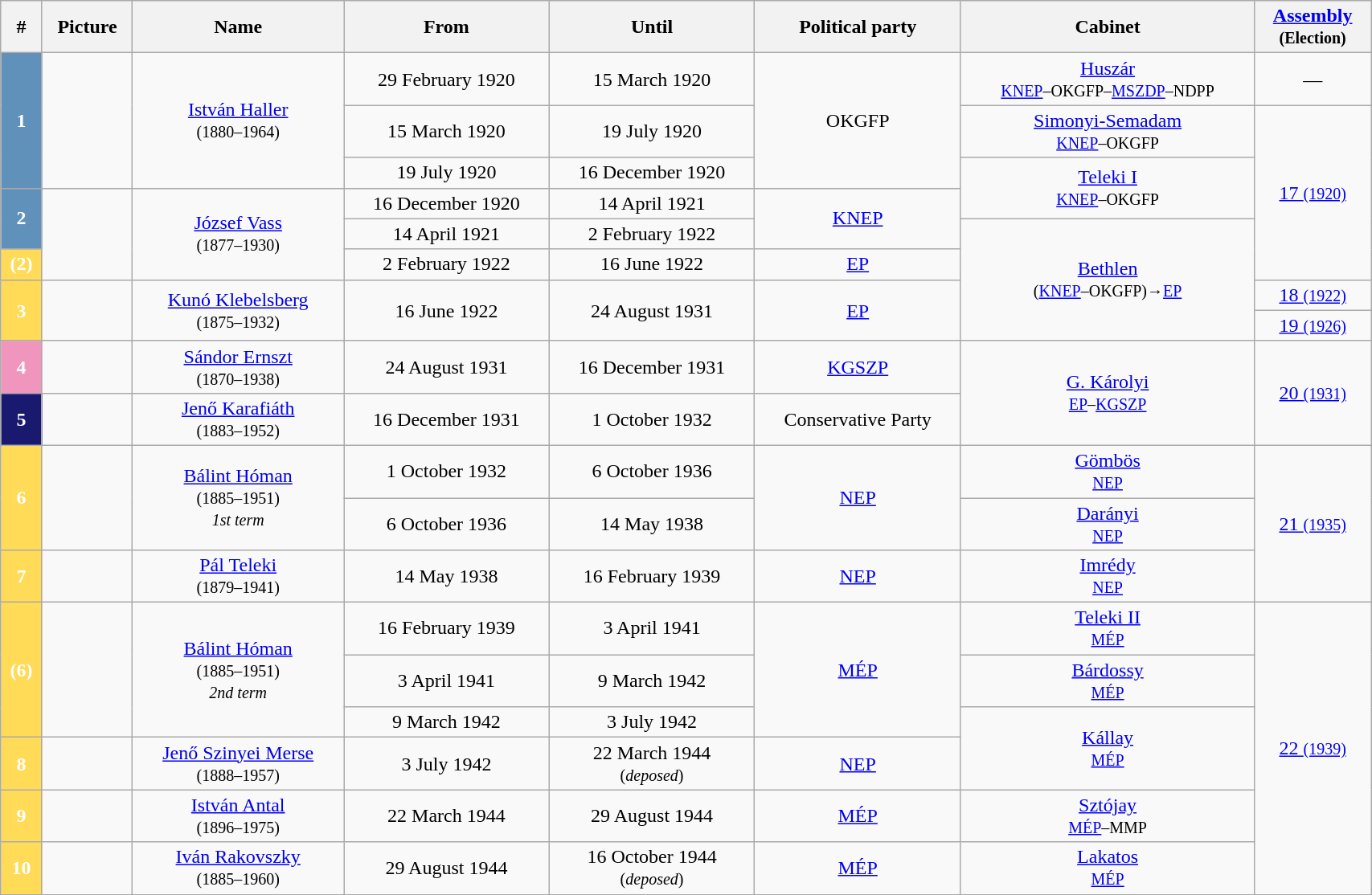<table width=90% class="wikitable" style="text-align:center">
<tr>
<th>#</th>
<th>Picture</th>
<th>Name</th>
<th>From</th>
<th>Until</th>
<th>Political party</th>
<th>Cabinet</th>
<th><a href='#'>Assembly</a><br><small>(Election)</small></th>
</tr>
<tr>
<th rowspan="3" style="background-color:#6091BA; color:white">1</th>
<td rowspan="3"></td>
<td rowspan="3"><a href='#'>István Haller</a><br><small>(1880–1964)</small></td>
<td>29 February 1920</td>
<td>15 March 1920</td>
<td rowspan="3">OKGFP</td>
<td><a href='#'>Huszár</a><br><small><a href='#'>KNEP</a>–OKGFP–<a href='#'>MSZDP</a>–NDPP</small></td>
<td>—</td>
</tr>
<tr>
<td>15 March 1920</td>
<td>19 July 1920</td>
<td><a href='#'>Simonyi-Semadam</a><br><small><a href='#'>KNEP</a>–OKGFP</small></td>
<td rowspan="5"><a href='#'>17 <small>(1920)</small></a></td>
</tr>
<tr>
<td>19 July 1920</td>
<td>16 December 1920</td>
<td rowspan="2"><a href='#'>Teleki I</a><br><small><a href='#'>KNEP</a>–OKGFP</small></td>
</tr>
<tr>
<th rowspan="2" style="background-color:#6091BA; color:white">2</th>
<td rowspan="3"></td>
<td rowspan="3"><a href='#'>József Vass</a><br><small>(1877–1930)</small></td>
<td>16 December 1920</td>
<td>14 April 1921</td>
<td rowspan="2"><a href='#'>KNEP</a></td>
</tr>
<tr>
<td>14 April 1921</td>
<td>2 February 1922</td>
<td rowspan="5"><a href='#'>Bethlen</a><br><small>(<a href='#'>KNEP</a>–OKGFP)→<a href='#'>EP</a></small></td>
</tr>
<tr>
<th style="background-color:#FFDB58; color:white">(2)</th>
<td>2 February 1922</td>
<td>16 June 1922</td>
<td><a href='#'>EP</a></td>
</tr>
<tr>
<th rowspan="3" style="background-color:#FFDB58; color:white">3</th>
<td rowspan="3"></td>
<td rowspan="3"><a href='#'>Kunó Klebelsberg</a><br><small>(1875–1932)</small></td>
<td rowspan="3">16 June 1922</td>
<td rowspan="3">24 August 1931</td>
<td rowspan="3"><a href='#'>EP</a></td>
<td><a href='#'>18 <small>(1922)</small></a></td>
</tr>
<tr>
<td><a href='#'>19 <small>(1926)</small></a></td>
</tr>
<tr>
<td rowspan="4"><a href='#'>20 <small>(1931)</small></a></td>
</tr>
<tr>
<th style="background-color:#F096BE; color:white">4</th>
<td></td>
<td><a href='#'>Sándor Ernszt</a><br><small>(1870–1938)</small></td>
<td>24 August 1931</td>
<td>16 December 1931</td>
<td><a href='#'>KGSZP</a></td>
<td rowspan="2"><a href='#'>G. Károlyi</a><br><small><a href='#'>EP</a>–<a href='#'>KGSZP</a></small></td>
</tr>
<tr>
<th style="background-color:#191970; color:white">5</th>
<td></td>
<td><a href='#'>Jenő Karafiáth</a><br><small>(1883–1952)</small></td>
<td>16 December 1931</td>
<td>1 October 1932</td>
<td>Conservative Party</td>
</tr>
<tr>
<th rowspan="3" style="background-color:#FFDB58; color:white">6</th>
<td rowspan="3"></td>
<td rowspan="3"><a href='#'>Bálint Hóman</a><br><small>(1885–1951)<br><em>1st term</em></small></td>
<td rowspan="2">1 October 1932</td>
<td rowspan="2">6 October 1936</td>
<td rowspan="3"><a href='#'>NEP</a></td>
<td rowspan="2"><a href='#'>Gömbös</a><br><small><a href='#'>NEP</a></small></td>
</tr>
<tr>
<td rowspan="4"><a href='#'>21 <small>(1935)</small></a></td>
</tr>
<tr>
<td>6 October 1936</td>
<td>14 May 1938</td>
<td><a href='#'>Darányi</a><br><small><a href='#'>NEP</a></small></td>
</tr>
<tr>
<th style="background-color:#FFDB58; color:white">7</th>
<td></td>
<td><a href='#'>Pál Teleki</a><br><small>(1879–1941)</small></td>
<td>14 May 1938</td>
<td>16 February 1939</td>
<td><a href='#'>NEP</a></td>
<td><a href='#'>Imrédy</a><br><small><a href='#'>NEP</a></small></td>
</tr>
<tr>
<th rowspan="4" style="background-color:#FFDB58; color:white">(6)</th>
<td rowspan="4"></td>
<td rowspan="4"><a href='#'>Bálint Hóman</a><br><small>(1885–1951)<br><em>2nd term</em></small></td>
<td rowspan="2">16 February 1939</td>
<td rowspan="2">3 April 1941</td>
<td rowspan="4"><a href='#'>MÉP</a></td>
<td rowspan="2"><a href='#'>Teleki II</a><br><small><a href='#'>MÉP</a></small></td>
</tr>
<tr>
<td rowspan="6"><a href='#'>22 <small>(1939)</small></a></td>
</tr>
<tr>
<td>3 April 1941</td>
<td>9 March 1942</td>
<td><a href='#'>Bárdossy</a><br><small><a href='#'>MÉP</a></small></td>
</tr>
<tr>
<td>9 March 1942</td>
<td>3 July 1942</td>
<td rowspan="2"><a href='#'>Kállay</a><br><small><a href='#'>MÉP</a></small></td>
</tr>
<tr>
<th style="background-color:#FFDB58; color:white">8</th>
<td></td>
<td><a href='#'>Jenő Szinyei Merse</a><br><small>(1888–1957)</small></td>
<td>3 July 1942</td>
<td>22 March 1944<br><small>(<em>deposed</em>)</small></td>
<td><a href='#'>NEP</a></td>
</tr>
<tr>
<th style="background-color:#FFDB58; color:white">9</th>
<td></td>
<td><a href='#'>István Antal</a><br><small>(1896–1975)</small></td>
<td>22 March 1944</td>
<td>29 August 1944</td>
<td><a href='#'>MÉP</a></td>
<td><a href='#'>Sztójay</a><br><small><a href='#'>MÉP</a>–MMP</small></td>
</tr>
<tr>
<th style="background-color:#FFDB58; color:white">10</th>
<td></td>
<td><a href='#'>Iván Rakovszky</a><br><small>(1885–1960)</small></td>
<td>29 August 1944</td>
<td>16 October 1944<br><small>(<em>deposed</em>)</small></td>
<td><a href='#'>MÉP</a></td>
<td><a href='#'>Lakatos</a><br><small><a href='#'>MÉP</a></small></td>
</tr>
<tr>
</tr>
</table>
